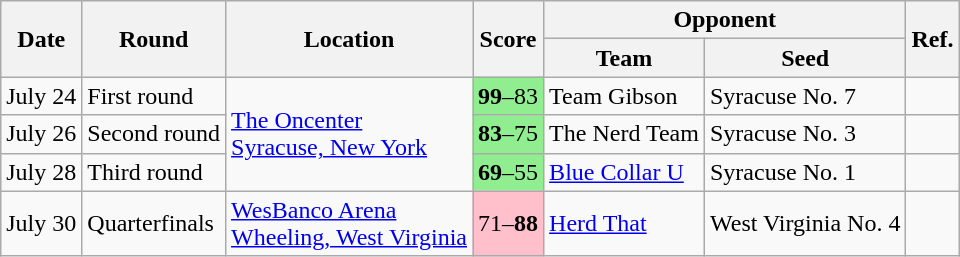<table class="wikitable">
<tr>
<th rowspan=2>Date</th>
<th rowspan=2>Round</th>
<th rowspan=2>Location</th>
<th rowspan=2>Score</th>
<th colspan=2>Opponent</th>
<th rowspan=2>Ref.</th>
</tr>
<tr>
<th>Team</th>
<th>Seed</th>
</tr>
<tr>
<td>July 24</td>
<td>First round</td>
<td rowspan=3><a href='#'>The Oncenter</a><br><a href='#'>Syracuse, New York</a></td>
<td bgcolor=lightgreen><strong>99</strong>–83</td>
<td>Team Gibson</td>
<td>Syracuse No. 7</td>
<td></td>
</tr>
<tr>
<td>July 26</td>
<td>Second round</td>
<td bgcolor=lightgreen><strong>83</strong>–75</td>
<td>The Nerd Team</td>
<td>Syracuse No. 3</td>
<td></td>
</tr>
<tr>
<td>July 28</td>
<td>Third round</td>
<td bgcolor=lightgreen><strong>69</strong>–55</td>
<td><a href='#'>Blue Collar U</a></td>
<td>Syracuse No. 1</td>
<td></td>
</tr>
<tr>
<td>July 30</td>
<td>Quarterfinals</td>
<td><a href='#'>WesBanco Arena</a><br><a href='#'>Wheeling, West Virginia</a></td>
<td bgcolor=pink>71–<strong>88</strong></td>
<td><a href='#'>Herd That</a></td>
<td>West Virginia No. 4</td>
<td></td>
</tr>
</table>
